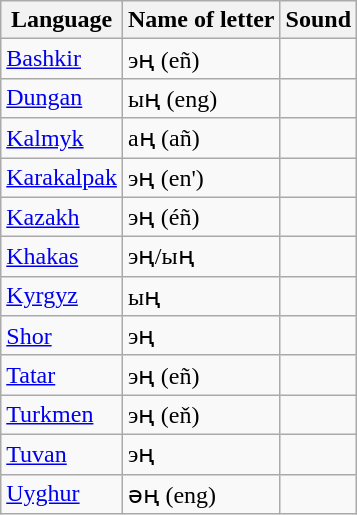<table class="wikitable">
<tr>
<th>Language</th>
<th>Name of letter</th>
<th>Sound</th>
</tr>
<tr>
<td><a href='#'>Bashkir</a></td>
<td>эң (eñ)</td>
<td></td>
</tr>
<tr>
<td><a href='#'>Dungan</a></td>
<td>ың (eng)</td>
<td></td>
</tr>
<tr>
<td><a href='#'>Kalmyk</a></td>
<td>аң (añ)</td>
<td></td>
</tr>
<tr>
<td><a href='#'>Karakalpak</a></td>
<td>эң (en')</td>
<td></td>
</tr>
<tr>
<td><a href='#'>Kazakh</a></td>
<td>эң (éñ)</td>
<td></td>
</tr>
<tr>
<td><a href='#'>Khakas</a></td>
<td>эң/ың</td>
<td></td>
</tr>
<tr>
<td><a href='#'>Kyrgyz</a></td>
<td>ың</td>
<td></td>
</tr>
<tr>
<td><a href='#'>Shor</a></td>
<td>эң</td>
<td></td>
</tr>
<tr>
<td><a href='#'>Tatar</a></td>
<td>эң (eñ)</td>
<td></td>
</tr>
<tr>
<td><a href='#'>Turkmen</a></td>
<td>эң (eň)</td>
<td></td>
</tr>
<tr>
<td><a href='#'>Tuvan</a></td>
<td>эң</td>
<td></td>
</tr>
<tr>
<td><a href='#'>Uyghur</a></td>
<td>әң (eng)</td>
<td></td>
</tr>
</table>
